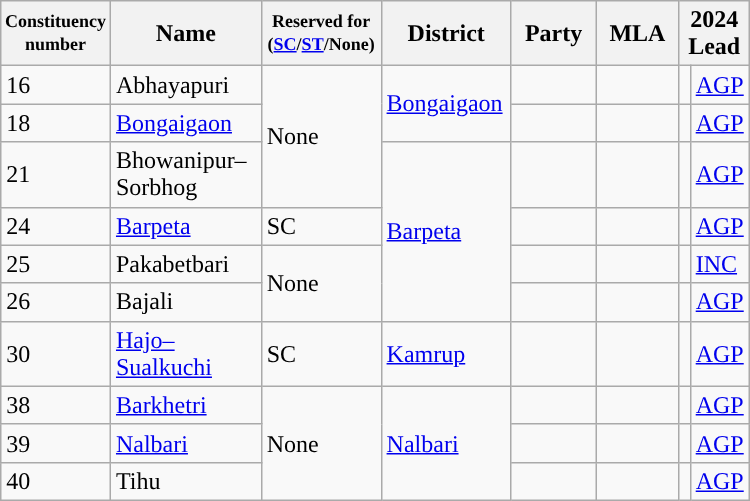<table class="wikitable" width="500px">
<tr>
<th width="50px" style="font-size:75%">Constituency number</th>
<th width="150px">Name</th>
<th width="100px" style="font-size:75%">Reserved for (<a href='#'>SC</a>/<a href='#'>ST</a>/None)</th>
<th width="100px">District</th>
<th width="150px">Party</th>
<th width="150px">MLA</th>
<th colspan="2">2024 Lead</th>
</tr>
<tr>
<td>16</td>
<td>Abhayapuri</td>
<td rowspan="3">None</td>
<td rowspan="2"><a href='#'>Bongaigaon</a></td>
<td></td>
<td></td>
<td style="background-color: "></td>
<td><a href='#'>AGP</a></td>
</tr>
<tr>
<td>18</td>
<td><a href='#'>Bongaigaon</a></td>
<td></td>
<td></td>
<td style="background-color: "></td>
<td><a href='#'>AGP</a></td>
</tr>
<tr>
<td>21</td>
<td>Bhowanipur–Sorbhog</td>
<td rowspan="4"><a href='#'>Barpeta</a></td>
<td></td>
<td></td>
<td style="background-color: "></td>
<td><a href='#'>AGP</a></td>
</tr>
<tr>
<td>24</td>
<td><a href='#'>Barpeta</a></td>
<td>SC</td>
<td></td>
<td></td>
<td style="background-color: "></td>
<td><a href='#'>AGP</a></td>
</tr>
<tr>
<td>25</td>
<td>Pakabetbari</td>
<td rowspan="2">None</td>
<td></td>
<td></td>
<td style="background-color: "></td>
<td><a href='#'>INC</a></td>
</tr>
<tr>
<td>26</td>
<td>Bajali</td>
<td></td>
<td></td>
<td style="background-color: "></td>
<td><a href='#'>AGP</a></td>
</tr>
<tr>
<td>30</td>
<td><a href='#'>Hajo–Sualkuchi</a></td>
<td>SC</td>
<td><a href='#'>Kamrup</a></td>
<td></td>
<td></td>
<td style="background-color: "></td>
<td><a href='#'>AGP</a></td>
</tr>
<tr>
<td>38</td>
<td><a href='#'>Barkhetri</a></td>
<td rowspan="3">None</td>
<td rowspan="3"><a href='#'>Nalbari</a></td>
<td></td>
<td></td>
<td style="background-color: "></td>
<td><a href='#'>AGP</a></td>
</tr>
<tr>
<td>39</td>
<td><a href='#'>Nalbari</a></td>
<td></td>
<td></td>
<td style="background-color: "></td>
<td><a href='#'>AGP</a></td>
</tr>
<tr>
<td>40</td>
<td>Tihu</td>
<td></td>
<td></td>
<td style="background-color: "></td>
<td><a href='#'>AGP</a></td>
</tr>
</table>
